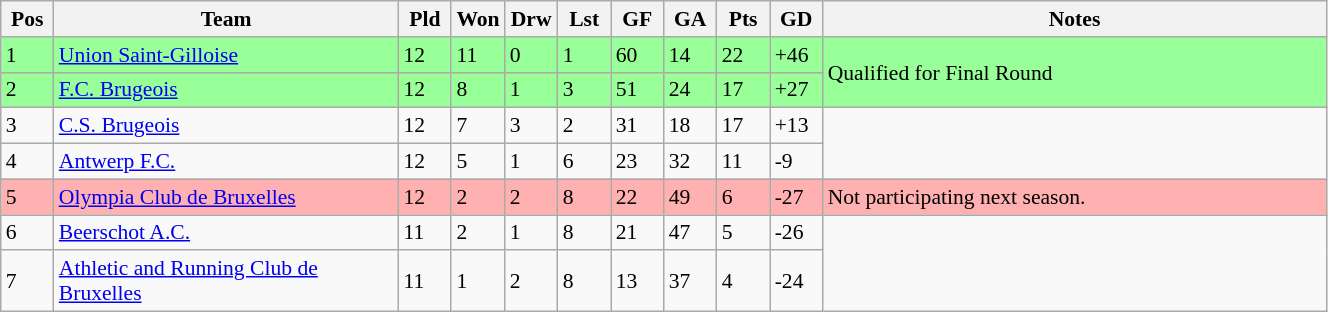<table class="wikitable" width=70% style="font-size:90%">
<tr>
<th width=4%><strong>Pos</strong></th>
<th width=26%><strong>Team</strong></th>
<th width=4%><strong>Pld</strong></th>
<th width=4%><strong>Won</strong></th>
<th width=4%><strong>Drw</strong></th>
<th width=4%><strong>Lst</strong></th>
<th width=4%><strong>GF</strong></th>
<th width=4%><strong>GA</strong></th>
<th width=4%><strong>Pts</strong></th>
<th width=4%><strong>GD</strong></th>
<th width=38%><strong>Notes</strong></th>
</tr>
<tr bgcolor=#99ff99>
<td>1</td>
<td><a href='#'>Union Saint-Gilloise</a></td>
<td>12</td>
<td>11</td>
<td>0</td>
<td>1</td>
<td>60</td>
<td>14</td>
<td>22</td>
<td>+46</td>
<td rowspan=2>Qualified for Final Round</td>
</tr>
<tr bgcolor=#99ff99>
<td>2</td>
<td><a href='#'>F.C. Brugeois</a></td>
<td>12</td>
<td>8</td>
<td>1</td>
<td>3</td>
<td>51</td>
<td>24</td>
<td>17</td>
<td>+27</td>
</tr>
<tr>
<td>3</td>
<td><a href='#'>C.S. Brugeois</a></td>
<td>12</td>
<td>7</td>
<td>3</td>
<td>2</td>
<td>31</td>
<td>18</td>
<td>17</td>
<td>+13</td>
</tr>
<tr>
<td>4</td>
<td><a href='#'>Antwerp F.C.</a></td>
<td>12</td>
<td>5</td>
<td>1</td>
<td>6</td>
<td>23</td>
<td>32</td>
<td>11</td>
<td>-9</td>
</tr>
<tr bgcolor=#ffb0b0>
<td>5</td>
<td><a href='#'>Olympia Club de Bruxelles</a></td>
<td>12</td>
<td>2</td>
<td>2</td>
<td>8</td>
<td>22</td>
<td>49</td>
<td>6</td>
<td>-27</td>
<td>Not participating next season.</td>
</tr>
<tr>
<td>6</td>
<td><a href='#'>Beerschot A.C.</a></td>
<td>11</td>
<td>2</td>
<td>1</td>
<td>8</td>
<td>21</td>
<td>47</td>
<td>5</td>
<td>-26</td>
</tr>
<tr>
<td>7</td>
<td><a href='#'>Athletic and Running Club de Bruxelles</a></td>
<td>11</td>
<td>1</td>
<td>2</td>
<td>8</td>
<td>13</td>
<td>37</td>
<td>4</td>
<td>-24</td>
</tr>
</table>
